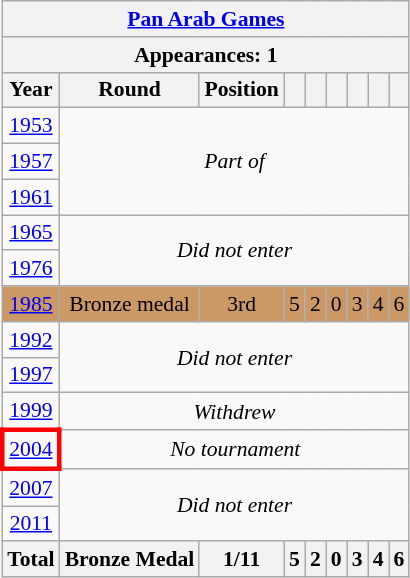<table class="wikitable" style="text-align: center;font-size:90%;">
<tr>
<th colspan=9><a href='#'>Pan Arab Games</a></th>
</tr>
<tr>
<th colspan=9>Appearances: 1</th>
</tr>
<tr>
<th>Year</th>
<th>Round</th>
<th>Position</th>
<th></th>
<th></th>
<th></th>
<th></th>
<th></th>
<th></th>
</tr>
<tr>
<td> <a href='#'>1953</a></td>
<td colspan=8 rowspan=3><em>Part of </em></td>
</tr>
<tr>
<td> <a href='#'>1957</a></td>
</tr>
<tr>
<td> <a href='#'>1961</a></td>
</tr>
<tr>
<td> <a href='#'>1965</a></td>
<td colspan=8 rowspan=2><em>Did not enter</em></td>
</tr>
<tr>
<td> <a href='#'>1976</a></td>
</tr>
<tr style="background:#c96;">
<td> <a href='#'>1985</a></td>
<td>Bronze medal </td>
<td>3rd</td>
<td>5</td>
<td>2</td>
<td>0</td>
<td>3</td>
<td>4</td>
<td>6</td>
</tr>
<tr>
<td> <a href='#'>1992</a></td>
<td rowspan=2 colspan=8><em>Did not enter</em></td>
</tr>
<tr>
<td> <a href='#'>1997</a></td>
</tr>
<tr>
<td> <a href='#'>1999</a></td>
<td colspan=8><em>Withdrew</em></td>
</tr>
<tr>
<td style="border: 3px solid red"> <a href='#'>2004</a></td>
<td colspan=8><em>No tournament</em></td>
</tr>
<tr>
<td> <a href='#'>2007</a></td>
<td rowspan=2 colspan=8><em>Did not enter</em></td>
</tr>
<tr>
<td> <a href='#'>2011</a></td>
</tr>
<tr>
<th>Total</th>
<th>Bronze Medal</th>
<th>1/11</th>
<th>5</th>
<th>2</th>
<th>0</th>
<th>3</th>
<th>4</th>
<th>6</th>
</tr>
</table>
